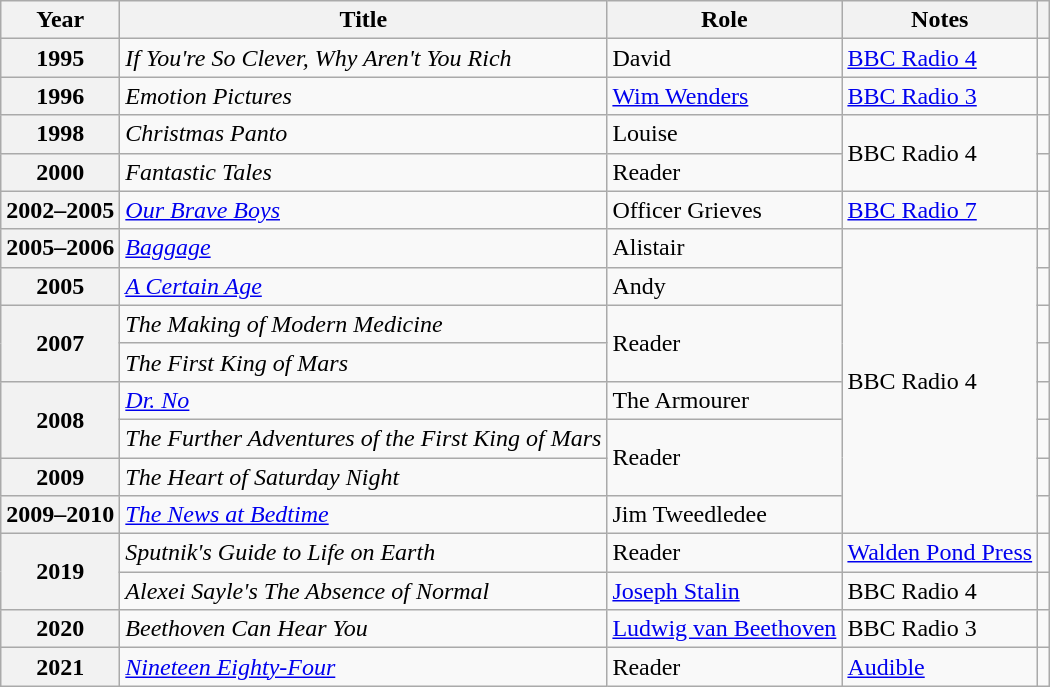<table class="wikitable sortable">
<tr>
<th scope=col>Year</th>
<th scope=col>Title</th>
<th scope=col>Role</th>
<th scope=col>Notes</th>
<th scope="col" class="unsortable"></th>
</tr>
<tr>
<th scope=row>1995</th>
<td><em>If You're So Clever, Why Aren't You Rich</em></td>
<td>David</td>
<td><a href='#'>BBC Radio 4</a></td>
<td></td>
</tr>
<tr>
<th scope=row>1996</th>
<td><em>Emotion Pictures</em></td>
<td data-sort-value="Wenders, Wim"><a href='#'>Wim Wenders</a></td>
<td><a href='#'>BBC Radio 3</a></td>
<td></td>
</tr>
<tr>
<th scope=row>1998</th>
<td><em>Christmas Panto</em></td>
<td>Louise</td>
<td rowspan="2">BBC Radio 4</td>
<td></td>
</tr>
<tr>
<th scope=row>2000</th>
<td><em>Fantastic Tales</em></td>
<td>Reader</td>
<td></td>
</tr>
<tr>
<th scope=row>2002–2005</th>
<td><em><a href='#'>Our Brave Boys</a></em></td>
<td>Officer Grieves</td>
<td><a href='#'>BBC Radio 7</a></td>
<td></td>
</tr>
<tr>
<th scope=row>2005–2006</th>
<td><em><a href='#'>Baggage</a></em></td>
<td>Alistair</td>
<td rowspan="8">BBC Radio 4</td>
<td></td>
</tr>
<tr>
<th scope=row>2005</th>
<td><em><a href='#'>A Certain Age</a></em></td>
<td>Andy</td>
<td></td>
</tr>
<tr>
<th scope="row" rowspan="2">2007</th>
<td data-sort-value="Making of Modern Medicine, The"><em>The Making of Modern Medicine</em></td>
<td rowspan="2">Reader</td>
<td></td>
</tr>
<tr>
<td data-sort-value="First King of Mars, The"><em>The First King of Mars</em></td>
<td></td>
</tr>
<tr>
<th scope="row" rowspan="2">2008</th>
<td><em><a href='#'>Dr. No</a></em></td>
<td>The Armourer</td>
<td></td>
</tr>
<tr>
<td data-sort-value="Further Adventures of the First King of Mars, The"><em>The Further Adventures of the First King of Mars</em></td>
<td rowspan="2">Reader</td>
<td></td>
</tr>
<tr>
<th scope=row>2009</th>
<td data-sort-value="Heart of Sunday Night, The"><em>The Heart of Saturday Night</em></td>
<td></td>
</tr>
<tr>
<th scope=row>2009–2010</th>
<td data-sort-value="News at Bedtime, The"><em><a href='#'>The News at Bedtime</a></em></td>
<td data-sort-value="Tweedledee, Jim">Jim Tweedledee</td>
<td></td>
</tr>
<tr>
<th scope="row" rowspan="2">2019</th>
<td><em>Sputnik's Guide to Life on Earth</em></td>
<td>Reader</td>
<td><a href='#'>Walden Pond Press</a></td>
<td></td>
</tr>
<tr>
<td><em>Alexei Sayle's The Absence of Normal</em></td>
<td data-sort-value="Stalin, Joseph"><a href='#'>Joseph Stalin</a></td>
<td>BBC Radio 4</td>
<td></td>
</tr>
<tr>
<th scope=row>2020</th>
<td><em>Beethoven Can Hear You</em></td>
<td data-sort-value="Van Beethoven, Ludwig"><a href='#'>Ludwig van Beethoven</a></td>
<td>BBC Radio 3</td>
<td></td>
</tr>
<tr>
<th scope=row>2021</th>
<td><em><a href='#'>Nineteen Eighty-Four</a></em></td>
<td>Reader</td>
<td><a href='#'>Audible</a></td>
<td></td>
</tr>
</table>
